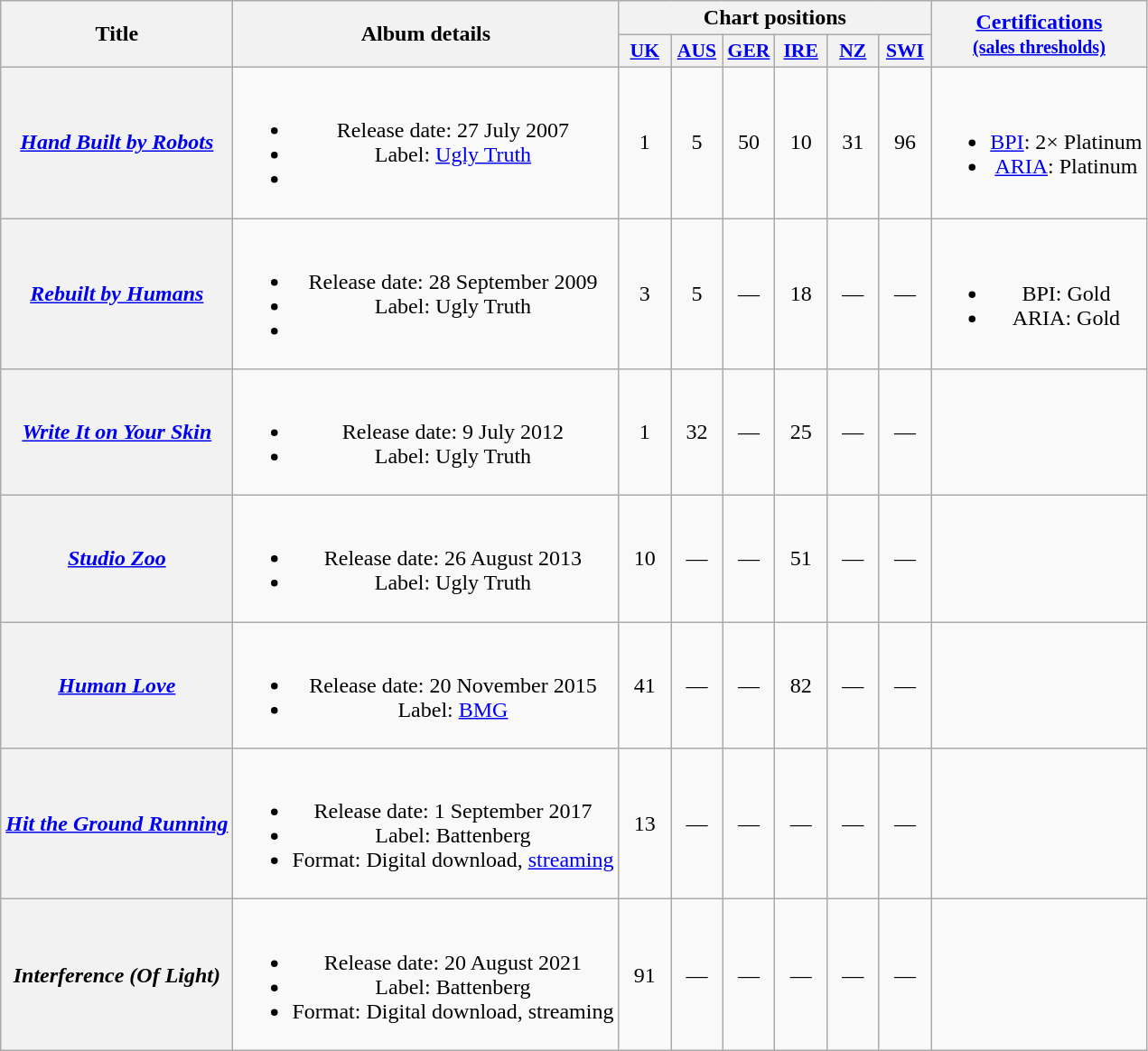<table class="wikitable plainrowheaders" style="text-align:center;">
<tr>
<th scope="col" rowspan="2">Title</th>
<th scope="col" rowspan="2">Album details</th>
<th scope="col" colspan="6">Chart positions</th>
<th scope="col" rowspan="2"><a href='#'>Certifications</a><br><small><a href='#'>(sales thresholds)</a></small></th>
</tr>
<tr>
<th scope="col" style="width:2.2em;font-size:90%;"><a href='#'>UK</a><br></th>
<th scope="col" style="width:2.2em;font-size:90%;"><a href='#'>AUS</a><br></th>
<th scope="col" style="width:2.2em;font-size:90%;"><a href='#'>GER</a><br></th>
<th scope="col" style="width:2.2em;font-size:90%;"><a href='#'>IRE</a><br></th>
<th scope="col" style="width:2.2em;font-size:90%;"><a href='#'>NZ</a><br></th>
<th scope="col" style="width:2.2em;font-size:90%;"><a href='#'>SWI</a><br></th>
</tr>
<tr>
<th scope="row"><em><a href='#'>Hand Built by Robots</a></em></th>
<td><br><ul><li>Release date: 27 July 2007</li><li>Label: <a href='#'>Ugly Truth</a></li><li></li></ul></td>
<td>1</td>
<td>5</td>
<td>50</td>
<td>10</td>
<td>31</td>
<td>96</td>
<td><br><ul><li><a href='#'>BPI</a>: 2× Platinum</li><li><a href='#'>ARIA</a>: Platinum</li></ul></td>
</tr>
<tr>
<th scope="row"><em><a href='#'>Rebuilt by Humans</a></em></th>
<td><br><ul><li>Release date: 28 September 2009</li><li>Label: Ugly Truth</li><li></li></ul></td>
<td>3</td>
<td>5</td>
<td>—</td>
<td>18</td>
<td>—</td>
<td>—</td>
<td><br><ul><li>BPI: Gold</li><li>ARIA: Gold</li></ul></td>
</tr>
<tr>
<th scope="row"><em><a href='#'>Write It on Your Skin</a></em></th>
<td><br><ul><li>Release date: 9 July 2012</li><li>Label: Ugly Truth</li></ul></td>
<td>1</td>
<td>32</td>
<td>—</td>
<td>25</td>
<td>—</td>
<td>—</td>
<td></td>
</tr>
<tr>
<th scope="row"><em><a href='#'>Studio Zoo</a></em></th>
<td><br><ul><li>Release date: 26 August 2013</li><li>Label: Ugly Truth</li></ul></td>
<td>10</td>
<td>—</td>
<td>—</td>
<td>51</td>
<td>—</td>
<td>—</td>
<td></td>
</tr>
<tr>
<th scope="row"><em><a href='#'>Human Love</a></em></th>
<td><br><ul><li>Release date: 20 November 2015</li><li>Label: <a href='#'>BMG</a></li></ul></td>
<td>41</td>
<td>—</td>
<td>—</td>
<td>82</td>
<td>—</td>
<td>—</td>
<td></td>
</tr>
<tr>
<th scope="row"><em><a href='#'>Hit the Ground Running</a></em></th>
<td><br><ul><li>Release date: 1 September 2017</li><li>Label: Battenberg</li><li>Format: Digital download, <a href='#'>streaming</a></li></ul></td>
<td>13</td>
<td>—</td>
<td>—</td>
<td>—</td>
<td>—</td>
<td>—</td>
<td></td>
</tr>
<tr>
<th scope="row"><em>Interference (Of Light)</em></th>
<td><br><ul><li>Release date: 20 August 2021</li><li>Label: Battenberg</li><li>Format: Digital download, streaming</li></ul></td>
<td>91</td>
<td>—</td>
<td>—</td>
<td>—</td>
<td>—</td>
<td>—</td>
<td></td>
</tr>
</table>
